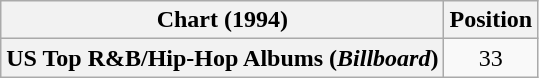<table class="wikitable plainrowheaders" style="text-align:center">
<tr>
<th scope="col">Chart (1994)</th>
<th scope="col">Position</th>
</tr>
<tr>
<th scope="row">US Top R&B/Hip-Hop Albums (<em>Billboard</em>)</th>
<td>33</td>
</tr>
</table>
